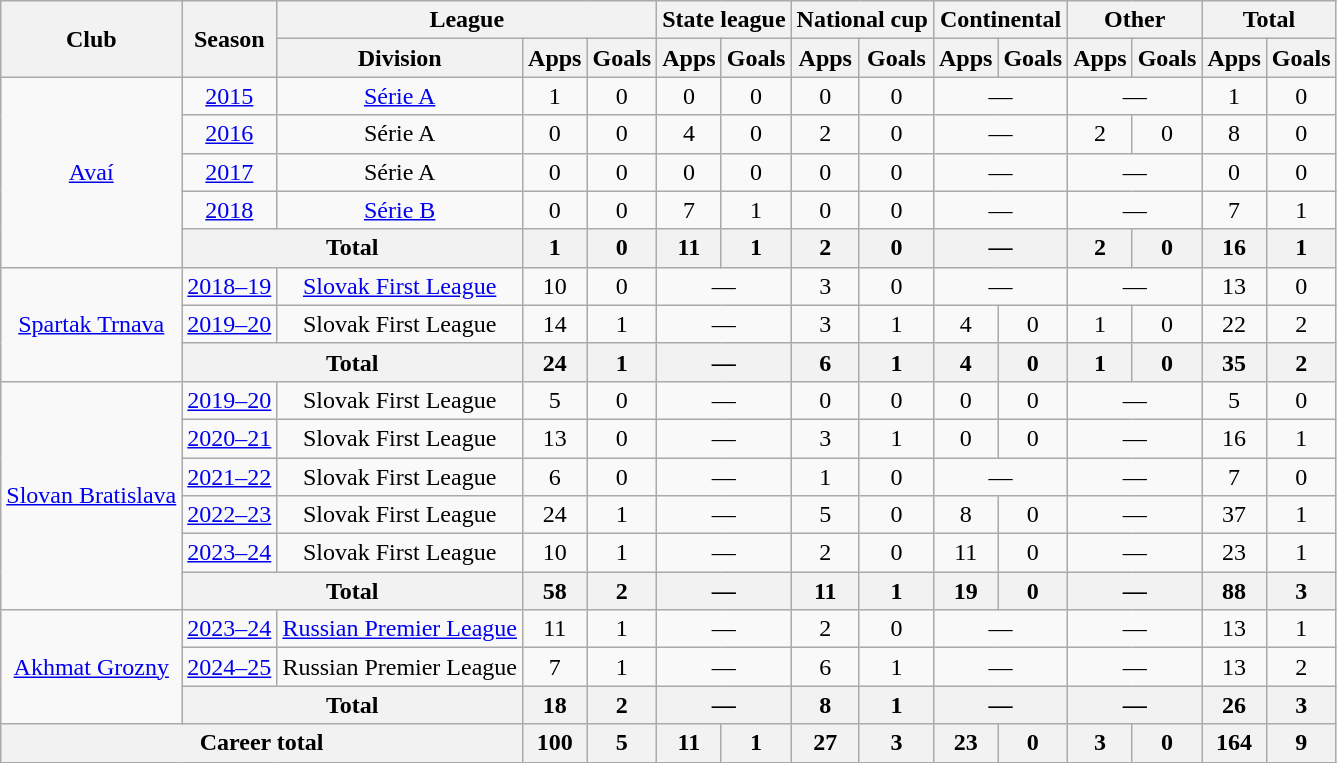<table class=wikitable style="text-align: center">
<tr>
<th rowspan="2">Club</th>
<th rowspan="2">Season</th>
<th colspan="3">League</th>
<th colspan="2">State league</th>
<th colspan="2">National cup</th>
<th colspan="2">Continental</th>
<th colspan="2">Other</th>
<th colspan="2">Total</th>
</tr>
<tr>
<th>Division</th>
<th>Apps</th>
<th>Goals</th>
<th>Apps</th>
<th>Goals</th>
<th>Apps</th>
<th>Goals</th>
<th>Apps</th>
<th>Goals</th>
<th>Apps</th>
<th>Goals</th>
<th>Apps</th>
<th>Goals</th>
</tr>
<tr>
<td rowspan="5"><a href='#'>Avaí</a></td>
<td><a href='#'>2015</a></td>
<td><a href='#'>Série A</a></td>
<td>1</td>
<td>0</td>
<td>0</td>
<td>0</td>
<td>0</td>
<td>0</td>
<td colspan="2">—</td>
<td colspan="2">—</td>
<td>1</td>
<td>0</td>
</tr>
<tr>
<td><a href='#'>2016</a></td>
<td>Série A</td>
<td>0</td>
<td>0</td>
<td>4</td>
<td>0</td>
<td>2</td>
<td>0</td>
<td colspan="2">—</td>
<td>2</td>
<td>0</td>
<td>8</td>
<td>0</td>
</tr>
<tr>
<td><a href='#'>2017</a></td>
<td>Série A</td>
<td>0</td>
<td>0</td>
<td>0</td>
<td>0</td>
<td>0</td>
<td>0</td>
<td colspan="2">—</td>
<td colspan="2">—</td>
<td>0</td>
<td>0</td>
</tr>
<tr>
<td><a href='#'>2018</a></td>
<td><a href='#'>Série B</a></td>
<td>0</td>
<td>0</td>
<td>7</td>
<td>1</td>
<td>0</td>
<td>0</td>
<td colspan="2">—</td>
<td colspan="2">—</td>
<td>7</td>
<td>1</td>
</tr>
<tr>
<th colspan="2">Total</th>
<th>1</th>
<th>0</th>
<th>11</th>
<th>1</th>
<th>2</th>
<th>0</th>
<th colspan="2">—</th>
<th>2</th>
<th>0</th>
<th>16</th>
<th>1</th>
</tr>
<tr>
<td rowspan="3"><a href='#'>Spartak Trnava</a></td>
<td><a href='#'>2018–19</a></td>
<td><a href='#'>Slovak First League</a></td>
<td>10</td>
<td>0</td>
<td colspan="2">—</td>
<td>3</td>
<td>0</td>
<td colspan="2">—</td>
<td colspan="2">—</td>
<td>13</td>
<td>0</td>
</tr>
<tr>
<td><a href='#'>2019–20</a></td>
<td>Slovak First League</td>
<td>14</td>
<td>1</td>
<td colspan="2">—</td>
<td>3</td>
<td>1</td>
<td>4</td>
<td>0</td>
<td>1</td>
<td>0</td>
<td>22</td>
<td>2</td>
</tr>
<tr>
<th colspan="2">Total</th>
<th>24</th>
<th>1</th>
<th colspan="2">—</th>
<th>6</th>
<th>1</th>
<th>4</th>
<th>0</th>
<th>1</th>
<th>0</th>
<th>35</th>
<th>2</th>
</tr>
<tr>
<td rowspan="6"><a href='#'>Slovan Bratislava</a></td>
<td><a href='#'>2019–20</a></td>
<td>Slovak First League</td>
<td>5</td>
<td>0</td>
<td colspan="2">—</td>
<td>0</td>
<td>0</td>
<td>0</td>
<td>0</td>
<td colspan="2">—</td>
<td>5</td>
<td>0</td>
</tr>
<tr>
<td><a href='#'>2020–21</a></td>
<td>Slovak First League</td>
<td>13</td>
<td>0</td>
<td colspan="2">—</td>
<td>3</td>
<td>1</td>
<td>0</td>
<td>0</td>
<td colspan="2">—</td>
<td>16</td>
<td>1</td>
</tr>
<tr>
<td><a href='#'>2021–22</a></td>
<td>Slovak First League</td>
<td>6</td>
<td>0</td>
<td colspan="2">—</td>
<td>1</td>
<td>0</td>
<td colspan="2">—</td>
<td colspan="2">—</td>
<td>7</td>
<td>0</td>
</tr>
<tr>
<td><a href='#'>2022–23</a></td>
<td>Slovak First League</td>
<td>24</td>
<td>1</td>
<td colspan="2">—</td>
<td>5</td>
<td>0</td>
<td>8</td>
<td>0</td>
<td colspan="2">—</td>
<td>37</td>
<td>1</td>
</tr>
<tr>
<td><a href='#'>2023–24</a></td>
<td>Slovak First League</td>
<td>10</td>
<td>1</td>
<td colspan="2">—</td>
<td>2</td>
<td>0</td>
<td>11</td>
<td>0</td>
<td colspan="2">—</td>
<td>23</td>
<td>1</td>
</tr>
<tr>
<th colspan="2">Total</th>
<th>58</th>
<th>2</th>
<th colspan="2">—</th>
<th>11</th>
<th>1</th>
<th>19</th>
<th>0</th>
<th colspan="2">—</th>
<th>88</th>
<th>3</th>
</tr>
<tr>
<td rowspan="3"><a href='#'>Akhmat Grozny</a></td>
<td><a href='#'>2023–24</a></td>
<td><a href='#'>Russian Premier League</a></td>
<td>11</td>
<td>1</td>
<td colspan="2">—</td>
<td>2</td>
<td>0</td>
<td colspan="2">—</td>
<td colspan="2">—</td>
<td>13</td>
<td>1</td>
</tr>
<tr>
<td><a href='#'>2024–25</a></td>
<td>Russian Premier League</td>
<td>7</td>
<td>1</td>
<td colspan="2">—</td>
<td>6</td>
<td>1</td>
<td colspan="2">—</td>
<td colspan="2">—</td>
<td>13</td>
<td>2</td>
</tr>
<tr>
<th colspan="2">Total</th>
<th>18</th>
<th>2</th>
<th colspan="2">—</th>
<th>8</th>
<th>1</th>
<th colspan="2">—</th>
<th colspan="2">—</th>
<th>26</th>
<th>3</th>
</tr>
<tr>
<th colspan="3">Career total</th>
<th>100</th>
<th>5</th>
<th>11</th>
<th>1</th>
<th>27</th>
<th>3</th>
<th>23</th>
<th>0</th>
<th>3</th>
<th>0</th>
<th>164</th>
<th>9</th>
</tr>
</table>
